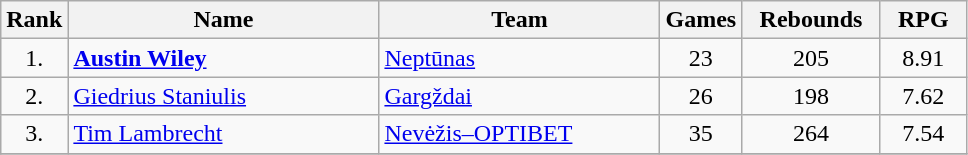<table class="wikitable" style="text-align: center;">
<tr>
<th>Rank</th>
<th width=200>Name</th>
<th width=180>Team</th>
<th>Games</th>
<th width=85>Rebounds</th>
<th width=50>RPG</th>
</tr>
<tr>
<td>1.</td>
<td align="left"> <strong><a href='#'>Austin Wiley</a></strong></td>
<td align="left"><a href='#'>Neptūnas</a></td>
<td>23</td>
<td>205</td>
<td>8.91</td>
</tr>
<tr>
<td>2.</td>
<td align="left"> <a href='#'>Giedrius Staniulis</a></td>
<td align="left"><a href='#'>Gargždai</a></td>
<td>26</td>
<td>198</td>
<td>7.62</td>
</tr>
<tr>
<td>3.</td>
<td align="left"> <a href='#'>Tim Lambrecht</a></td>
<td align="left"><a href='#'>Nevėžis–OPTIBET</a></td>
<td>35</td>
<td>264</td>
<td>7.54</td>
</tr>
<tr>
</tr>
</table>
